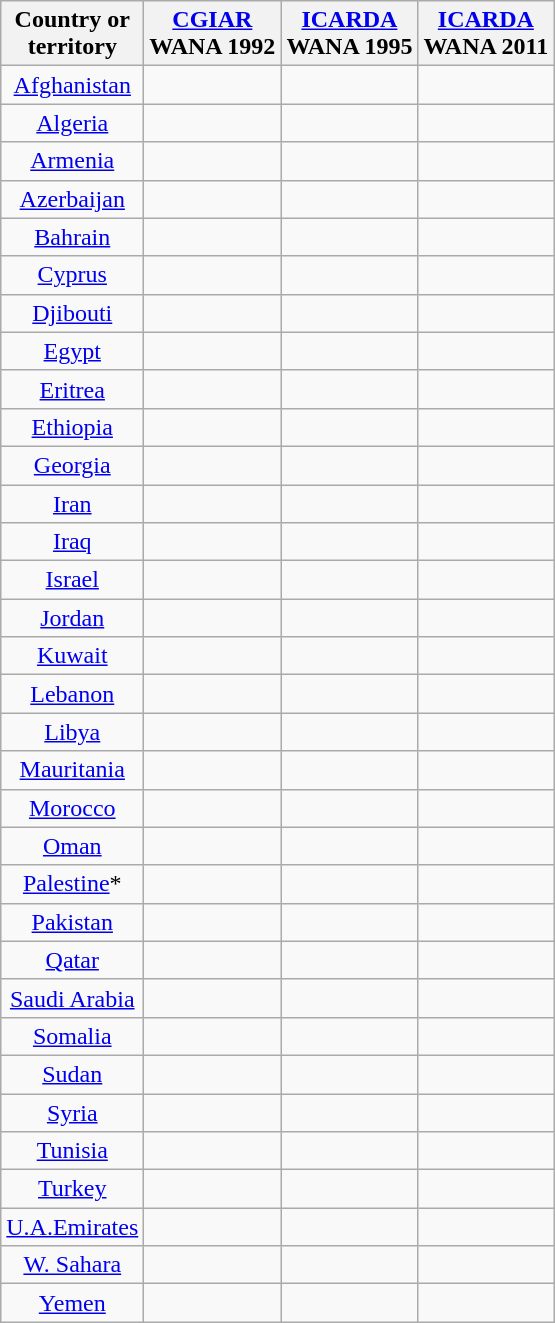<table class="wikitable sortable" style="text-align:center">
<tr>
<th>Country or<br>territory</th>
<th><a href='#'>CGIAR</a><br>WANA 1992</th>
<th><a href='#'>ICARDA</a><br>WANA 1995</th>
<th><a href='#'>ICARDA</a><br>WANA 2011</th>
</tr>
<tr>
<td><a href='#'>Afghanistan</a></td>
<td></td>
<td></td>
<td></td>
</tr>
<tr>
<td><a href='#'>Algeria</a></td>
<td></td>
<td></td>
<td></td>
</tr>
<tr>
<td><a href='#'>Armenia</a></td>
<td></td>
<td></td>
<td></td>
</tr>
<tr>
<td><a href='#'>Azerbaijan</a></td>
<td></td>
<td></td>
<td></td>
</tr>
<tr>
<td><a href='#'>Bahrain</a></td>
<td></td>
<td></td>
<td></td>
</tr>
<tr>
<td><a href='#'>Cyprus</a></td>
<td></td>
<td></td>
<td></td>
</tr>
<tr>
<td><a href='#'>Djibouti</a></td>
<td></td>
<td></td>
<td></td>
</tr>
<tr>
<td><a href='#'>Egypt</a></td>
<td></td>
<td></td>
<td></td>
</tr>
<tr>
<td><a href='#'>Eritrea</a></td>
<td></td>
<td></td>
<td></td>
</tr>
<tr>
<td><a href='#'>Ethiopia</a></td>
<td></td>
<td></td>
<td></td>
</tr>
<tr>
<td><a href='#'>Georgia</a></td>
<td></td>
<td></td>
<td></td>
</tr>
<tr>
<td><a href='#'>Iran</a></td>
<td></td>
<td></td>
<td></td>
</tr>
<tr>
<td><a href='#'>Iraq</a></td>
<td></td>
<td></td>
<td></td>
</tr>
<tr>
<td><a href='#'>Israel</a></td>
<td></td>
<td></td>
<td></td>
</tr>
<tr>
<td><a href='#'>Jordan</a></td>
<td></td>
<td></td>
<td></td>
</tr>
<tr>
<td><a href='#'>Kuwait</a></td>
<td></td>
<td></td>
<td></td>
</tr>
<tr>
<td><a href='#'>Lebanon</a></td>
<td></td>
<td></td>
<td></td>
</tr>
<tr>
<td><a href='#'>Libya</a></td>
<td></td>
<td></td>
<td></td>
</tr>
<tr>
<td><a href='#'>Mauritania</a></td>
<td></td>
<td></td>
<td></td>
</tr>
<tr>
<td><a href='#'>Morocco</a></td>
<td></td>
<td></td>
<td></td>
</tr>
<tr>
<td><a href='#'>Oman</a></td>
<td></td>
<td></td>
<td></td>
</tr>
<tr>
<td><a href='#'>Palestine</a>*</td>
<td></td>
<td></td>
<td></td>
</tr>
<tr>
<td><a href='#'>Pakistan</a></td>
<td></td>
<td></td>
<td></td>
</tr>
<tr>
<td><a href='#'>Qatar</a></td>
<td></td>
<td></td>
<td></td>
</tr>
<tr>
<td><a href='#'>Saudi Arabia</a></td>
<td></td>
<td></td>
<td></td>
</tr>
<tr>
<td><a href='#'>Somalia</a></td>
<td></td>
<td></td>
<td></td>
</tr>
<tr>
<td><a href='#'>Sudan</a></td>
<td></td>
<td></td>
<td></td>
</tr>
<tr>
<td><a href='#'>Syria</a></td>
<td></td>
<td></td>
<td></td>
</tr>
<tr>
<td><a href='#'>Tunisia</a></td>
<td></td>
<td></td>
<td></td>
</tr>
<tr>
<td><a href='#'>Turkey</a></td>
<td></td>
<td></td>
<td></td>
</tr>
<tr>
<td><a href='#'>U.A.Emirates</a></td>
<td></td>
<td></td>
<td></td>
</tr>
<tr>
<td><a href='#'>W. Sahara</a></td>
<td></td>
<td></td>
<td></td>
</tr>
<tr>
<td><a href='#'>Yemen</a></td>
<td></td>
<td></td>
<td></td>
</tr>
</table>
